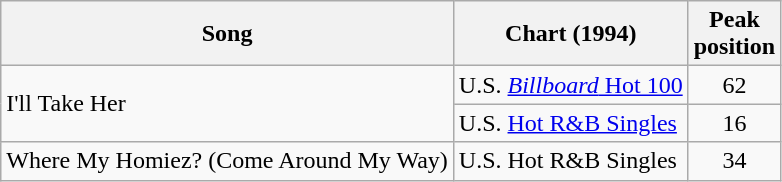<table class="wikitable">
<tr>
<th>Song</th>
<th>Chart (1994)</th>
<th>Peak<br>position</th>
</tr>
<tr>
<td rowspan="2">I'll Take Her</td>
<td>U.S. <a href='#'><em>Billboard</em> Hot 100</a></td>
<td align="center">62</td>
</tr>
<tr>
<td>U.S. <a href='#'>Hot R&B Singles</a></td>
<td align="center">16</td>
</tr>
<tr>
<td>Where My Homiez? (Come Around My Way)</td>
<td>U.S. Hot R&B Singles</td>
<td align="center">34</td>
</tr>
</table>
